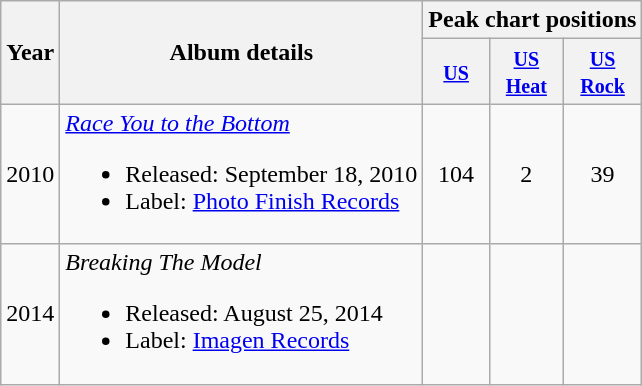<table class="wikitable">
<tr>
<th rowspan="2">Year</th>
<th rowspan="2">Album details</th>
<th colspan="3">Peak chart positions</th>
</tr>
<tr>
<th style="width:em"><small><a href='#'>US</a></small></th>
<th style="width:em"><small><a href='#'>US<br>Heat</a></small></th>
<th style="width:em"><small><a href='#'>US<br>Rock</a></small></th>
</tr>
<tr>
<td>2010</td>
<td><em><a href='#'>Race You to the Bottom</a></em><br><ul><li>Released: September 18, 2010</li><li>Label: <a href='#'>Photo Finish Records</a></li></ul></td>
<td style="text-align:center;">104</td>
<td style="text-align:center;">2</td>
<td style="text-align:center;">39</td>
</tr>
<tr>
<td>2014</td>
<td><em>Breaking The Model</em><br><ul><li>Released: August 25, 2014</li><li>Label: <a href='#'>Imagen Records</a></li></ul></td>
<td style="text-align:center;"></td>
<td style="text-align:center;"></td>
<td style="text-align:center;"></td>
</tr>
</table>
